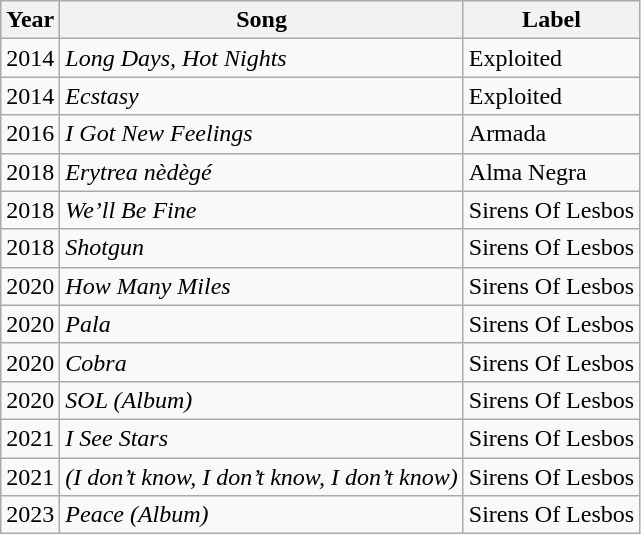<table class="wikitable">
<tr>
<th>Year</th>
<th>Song</th>
<th>Label</th>
</tr>
<tr>
<td>2014</td>
<td><em>Long Days, Hot Nights</em></td>
<td>Exploited</td>
</tr>
<tr>
<td>2014</td>
<td><em>Ecstasy</em></td>
<td>Exploited</td>
</tr>
<tr>
<td>2016</td>
<td><em>I Got New Feelings</em></td>
<td>Armada</td>
</tr>
<tr>
<td>2018</td>
<td><em>Erytrea nèdègé</em></td>
<td>Alma Negra</td>
</tr>
<tr>
<td>2018</td>
<td><em>We’ll Be Fine</em></td>
<td>Sirens Of Lesbos</td>
</tr>
<tr>
<td>2018</td>
<td><em>Shotgun</em></td>
<td>Sirens Of Lesbos</td>
</tr>
<tr>
<td>2020</td>
<td><em>How Many Miles</em></td>
<td>Sirens Of Lesbos</td>
</tr>
<tr>
<td>2020</td>
<td><em>Pala</em></td>
<td>Sirens Of Lesbos</td>
</tr>
<tr>
<td>2020</td>
<td><em>Cobra</em></td>
<td>Sirens Of Lesbos</td>
</tr>
<tr>
<td>2020</td>
<td><em>SOL (Album)</em></td>
<td>Sirens Of Lesbos</td>
</tr>
<tr>
<td>2021</td>
<td><em>I See Stars</em></td>
<td>Sirens Of Lesbos</td>
</tr>
<tr>
<td>2021</td>
<td><em>(I don’t know, I don’t know, I don’t know) </em></td>
<td>Sirens Of Lesbos</td>
</tr>
<tr>
<td>2023</td>
<td><em>Peace (Album)</em></td>
<td>Sirens Of Lesbos</td>
</tr>
</table>
